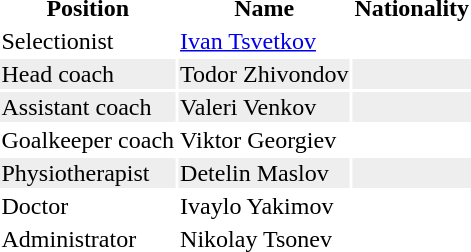<table class="toccolours">
<tr>
<th bgcolor=>Position</th>
<th bgcolor=>Name</th>
<th bgcolor=>Nationality</th>
</tr>
<tr>
<td>Selectionist</td>
<td><a href='#'>Ivan Tsvetkov</a></td>
<td></td>
</tr>
<tr style="background:#eee;">
<td>Head coach</td>
<td>Todor Zhivondov</td>
<td></td>
</tr>
<tr style="background:#eee;">
<td>Assistant coach</td>
<td>Valeri Venkov</td>
<td></td>
</tr>
<tr>
<td>Goalkeeper coach</td>
<td>Viktor Georgiev</td>
<td></td>
</tr>
<tr style="background:#eee;">
<td>Physiotherapist</td>
<td>Detelin Maslov</td>
<td></td>
</tr>
<tr>
<td>Doctor</td>
<td>Ivaylo Yakimov</td>
<td></td>
</tr>
<tr>
<td>Administrator</td>
<td>Nikolay Tsonev</td>
<td></td>
</tr>
<tr style="background:#eee;">
</tr>
</table>
